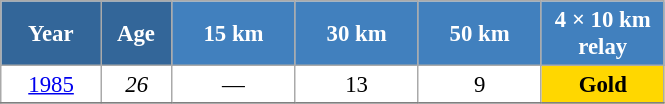<table class="wikitable" style="font-size:95%; text-align:center; border:grey solid 1px; border-collapse:collapse; background:#ffffff;">
<tr>
<th style="background-color:#369; color:white; width:60px;"> Year </th>
<th style="background-color:#369; color:white; width:40px;"> Age </th>
<th style="background-color:#4180be; color:white; width:75px;"> 15 km </th>
<th style="background-color:#4180be; color:white; width:75px;"> 30 km </th>
<th style="background-color:#4180be; color:white; width:75px;"> 50 km </th>
<th style="background-color:#4180be; color:white; width:75px;"> 4 × 10 km <br> relay </th>
</tr>
<tr>
<td><a href='#'>1985</a></td>
<td><em>26</em></td>
<td>—</td>
<td>13</td>
<td>9</td>
<td style="background:gold;"><strong>Gold</strong></td>
</tr>
<tr>
</tr>
</table>
